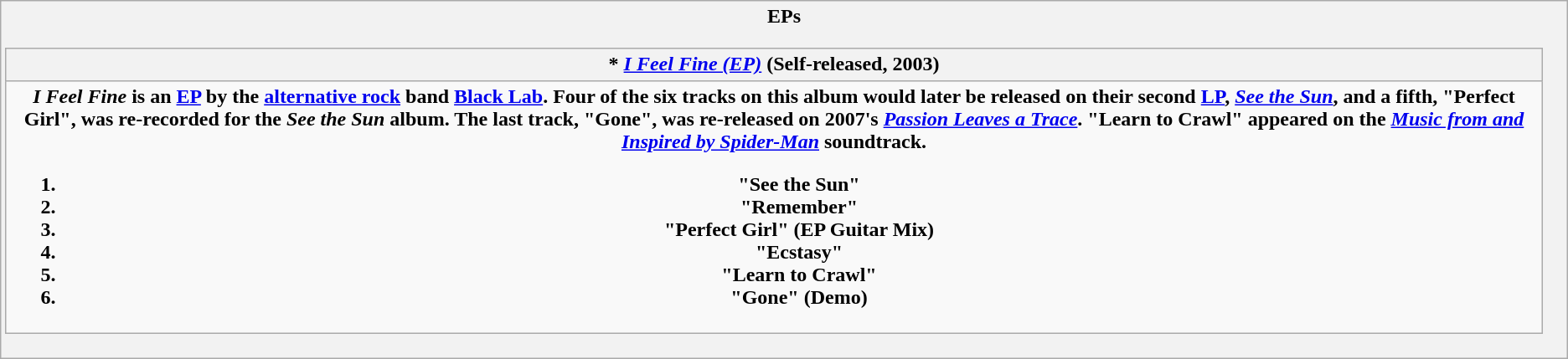<table class="wikitable outercollapse">
<tr>
<th>EPs<br><table class="wikitable collapsible innercollapse">
<tr>
<th>* <em><a href='#'>I Feel Fine (EP)</a></em> (Self-released, 2003)</th>
</tr>
<tr>
<td><strong><em>I Feel Fine</em></strong> is an <a href='#'>EP</a> by the <a href='#'>alternative rock</a> band <a href='#'>Black Lab</a>. Four of the six tracks on this album would later be released on their second <a href='#'>LP</a>, <em><a href='#'>See the Sun</a></em>, and a fifth, "Perfect Girl", was re-recorded for the <em>See the Sun</em> album. The last track, "Gone", was re-released on 2007's <em><a href='#'>Passion Leaves a Trace</a></em>. "Learn to Crawl" appeared on the <em><a href='#'>Music from and Inspired by Spider-Man</a></em> soundtrack.<br><ol><li>"See the Sun"</li><li>"Remember"</li><li>"Perfect Girl" (EP Guitar Mix)</li><li>"Ecstasy"</li><li>"Learn to Crawl"</li><li>"Gone" (Demo)</li></ol></td>
</tr>
</table>
</th>
</tr>
</table>
